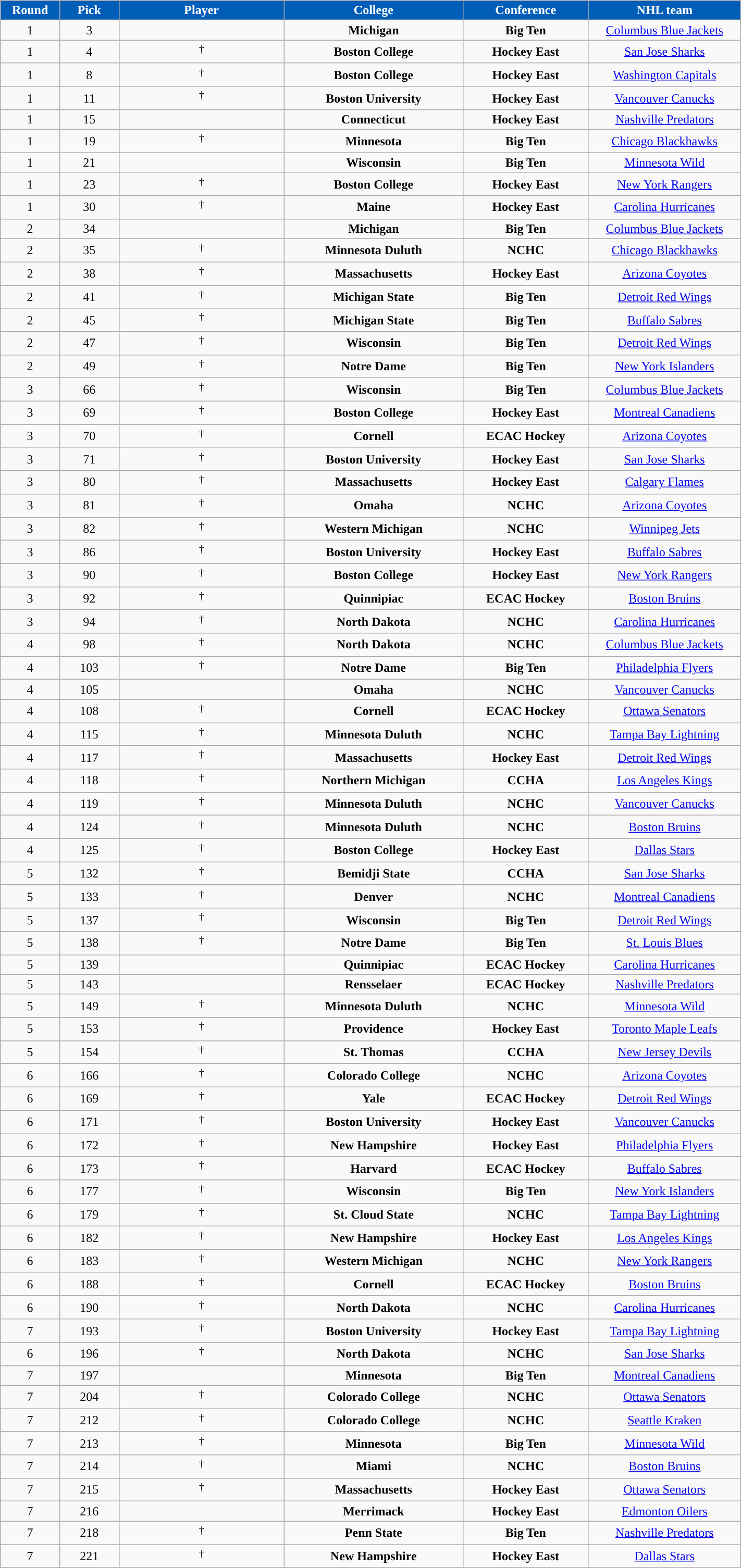<table class="wikitable sortable" width="75%">
<tr>
<th style="color:white; background-color:#005EB8; width: 4em;">Round</th>
<th style="color:white; background-color:#005EB8; width: 4em;">Pick</th>
<th style="color:white; background-color:#005EB8; width: 12em;">Player</th>
<th style="color:white; background-color:#005EB8; width: 13em;">College</th>
<th style="color:white; background-color:#005EB8; width: 9em;">Conference</th>
<th style="color:white; background-color:#005EB8; width: 11em;">NHL team</th>
</tr>
<tr align="center" bgcolor="">
<td>1</td>
<td>3</td>
<td></td>
<td><strong>Michigan</strong></td>
<td><strong>Big Ten</strong></td>
<td><a href='#'>Columbus Blue Jackets</a></td>
</tr>
<tr align="center" bgcolor="">
<td>1</td>
<td>4</td>
<td> <sup>†</sup></td>
<td><strong>Boston College</strong></td>
<td><strong>Hockey East</strong></td>
<td><a href='#'>San Jose Sharks</a></td>
</tr>
<tr align="center" bgcolor="">
<td>1</td>
<td>8</td>
<td> <sup>†</sup></td>
<td><strong>Boston College</strong></td>
<td><strong>Hockey East</strong></td>
<td><a href='#'>Washington Capitals</a></td>
</tr>
<tr align="center" bgcolor="">
<td>1</td>
<td>11</td>
<td> <sup>†</sup></td>
<td><strong>Boston University</strong></td>
<td><strong>Hockey East</strong></td>
<td><a href='#'>Vancouver Canucks</a></td>
</tr>
<tr align="center" bgcolor="">
<td>1</td>
<td>15</td>
<td></td>
<td><strong>Connecticut</strong></td>
<td><strong>Hockey East</strong></td>
<td><a href='#'>Nashville Predators</a></td>
</tr>
<tr align="center" bgcolor="">
<td>1</td>
<td>19</td>
<td> <sup>†</sup></td>
<td><strong>Minnesota</strong></td>
<td><strong>Big Ten</strong></td>
<td><a href='#'>Chicago Blackhawks</a></td>
</tr>
<tr align="center" bgcolor="">
<td>1</td>
<td>21</td>
<td></td>
<td><strong>Wisconsin</strong></td>
<td><strong>Big Ten</strong></td>
<td><a href='#'>Minnesota Wild</a></td>
</tr>
<tr align="center" bgcolor="">
<td>1</td>
<td>23</td>
<td> <sup>†</sup></td>
<td><strong>Boston College</strong></td>
<td><strong>Hockey East</strong></td>
<td><a href='#'>New York Rangers</a></td>
</tr>
<tr align="center" bgcolor="">
<td>1</td>
<td>30</td>
<td> <sup>†</sup></td>
<td><strong>Maine</strong></td>
<td><strong>Hockey East</strong></td>
<td><a href='#'>Carolina Hurricanes</a></td>
</tr>
<tr align="center" bgcolor="">
<td>2</td>
<td>34</td>
<td></td>
<td><strong>Michigan</strong></td>
<td><strong>Big Ten</strong></td>
<td><a href='#'>Columbus Blue Jackets</a></td>
</tr>
<tr align="center" bgcolor="">
<td>2</td>
<td>35</td>
<td> <sup>†</sup></td>
<td><strong>Minnesota Duluth</strong></td>
<td><strong>NCHC</strong></td>
<td><a href='#'>Chicago Blackhawks</a></td>
</tr>
<tr align="center" bgcolor="">
<td>2</td>
<td>38</td>
<td> <sup>†</sup></td>
<td><strong>Massachusetts</strong></td>
<td><strong>Hockey East</strong></td>
<td><a href='#'>Arizona Coyotes</a></td>
</tr>
<tr align="center" bgcolor="">
<td>2</td>
<td>41</td>
<td> <sup>†</sup></td>
<td><strong>Michigan State</strong></td>
<td><strong>Big Ten</strong></td>
<td><a href='#'>Detroit Red Wings</a></td>
</tr>
<tr align="center" bgcolor="">
<td>2</td>
<td>45</td>
<td> <sup>†</sup></td>
<td><strong>Michigan State</strong></td>
<td><strong>Big Ten</strong></td>
<td><a href='#'>Buffalo Sabres</a></td>
</tr>
<tr align="center" bgcolor="">
<td>2</td>
<td>47</td>
<td> <sup>†</sup></td>
<td><strong>Wisconsin</strong></td>
<td><strong>Big Ten</strong></td>
<td><a href='#'>Detroit Red Wings</a></td>
</tr>
<tr align="center" bgcolor="">
<td>2</td>
<td>49</td>
<td> <sup>†</sup></td>
<td><strong>Notre Dame</strong></td>
<td><strong>Big Ten</strong></td>
<td><a href='#'>New York Islanders</a></td>
</tr>
<tr align="center" bgcolor="">
<td>3</td>
<td>66</td>
<td> <sup>†</sup></td>
<td><strong>Wisconsin</strong></td>
<td><strong>Big Ten</strong></td>
<td><a href='#'>Columbus Blue Jackets</a></td>
</tr>
<tr align="center" bgcolor="">
<td>3</td>
<td>69</td>
<td> <sup>†</sup></td>
<td><strong>Boston College</strong></td>
<td><strong>Hockey East</strong></td>
<td><a href='#'>Montreal Canadiens</a></td>
</tr>
<tr align="center" bgcolor="">
<td>3</td>
<td>70</td>
<td> <sup>†</sup></td>
<td><strong>Cornell</strong></td>
<td><strong>ECAC Hockey</strong></td>
<td><a href='#'>Arizona Coyotes</a></td>
</tr>
<tr align="center" bgcolor="">
<td>3</td>
<td>71</td>
<td> <sup>†</sup></td>
<td><strong>Boston University</strong></td>
<td><strong>Hockey East</strong></td>
<td><a href='#'>San Jose Sharks</a></td>
</tr>
<tr align="center" bgcolor="">
<td>3</td>
<td>80</td>
<td> <sup>†</sup></td>
<td><strong>Massachusetts</strong></td>
<td><strong>Hockey East</strong></td>
<td><a href='#'>Calgary Flames</a></td>
</tr>
<tr align="center" bgcolor="">
<td>3</td>
<td>81</td>
<td> <sup>†</sup></td>
<td><strong>Omaha</strong></td>
<td><strong>NCHC</strong></td>
<td><a href='#'>Arizona Coyotes</a></td>
</tr>
<tr align="center" bgcolor="">
<td>3</td>
<td>82</td>
<td> <sup>†</sup></td>
<td><strong>Western Michigan</strong></td>
<td><strong>NCHC</strong></td>
<td><a href='#'>Winnipeg Jets</a></td>
</tr>
<tr align="center" bgcolor="">
<td>3</td>
<td>86</td>
<td> <sup>†</sup></td>
<td><strong>Boston University</strong></td>
<td><strong>Hockey East</strong></td>
<td><a href='#'>Buffalo Sabres</a></td>
</tr>
<tr align="center" bgcolor="">
<td>3</td>
<td>90</td>
<td> <sup>†</sup></td>
<td><strong>Boston College</strong></td>
<td><strong>Hockey East</strong></td>
<td><a href='#'>New York Rangers</a></td>
</tr>
<tr align="center" bgcolor="">
<td>3</td>
<td>92</td>
<td> <sup>†</sup></td>
<td><strong>Quinnipiac</strong></td>
<td><strong>ECAC Hockey</strong></td>
<td><a href='#'>Boston Bruins</a></td>
</tr>
<tr align="center" bgcolor="">
<td>3</td>
<td>94</td>
<td> <sup>†</sup></td>
<td><strong>North Dakota</strong></td>
<td><strong>NCHC</strong></td>
<td><a href='#'>Carolina Hurricanes</a></td>
</tr>
<tr align="center" bgcolor="">
<td>4</td>
<td>98</td>
<td> <sup>†</sup></td>
<td><strong>North Dakota</strong></td>
<td><strong>NCHC</strong></td>
<td><a href='#'>Columbus Blue Jackets</a></td>
</tr>
<tr align="center" bgcolor="">
<td>4</td>
<td>103</td>
<td> <sup>†</sup></td>
<td><strong>Notre Dame</strong></td>
<td><strong>Big Ten</strong></td>
<td><a href='#'>Philadelphia Flyers</a></td>
</tr>
<tr align="center" bgcolor="">
<td>4</td>
<td>105</td>
<td></td>
<td><strong>Omaha</strong></td>
<td><strong>NCHC</strong></td>
<td><a href='#'>Vancouver Canucks</a></td>
</tr>
<tr align="center" bgcolor="">
<td>4</td>
<td>108</td>
<td> <sup>†</sup></td>
<td><strong>Cornell</strong></td>
<td><strong>ECAC Hockey</strong></td>
<td><a href='#'>Ottawa Senators</a></td>
</tr>
<tr align="center" bgcolor="">
<td>4</td>
<td>115</td>
<td> <sup>†</sup></td>
<td><strong>Minnesota Duluth</strong></td>
<td><strong>NCHC</strong></td>
<td><a href='#'>Tampa Bay Lightning</a></td>
</tr>
<tr align="center" bgcolor="">
<td>4</td>
<td>117</td>
<td> <sup>†</sup></td>
<td><strong>Massachusetts</strong></td>
<td><strong>Hockey East</strong></td>
<td><a href='#'>Detroit Red Wings</a></td>
</tr>
<tr align="center" bgcolor="">
<td>4</td>
<td>118</td>
<td> <sup>†</sup></td>
<td><strong>Northern Michigan</strong></td>
<td><strong>CCHA</strong></td>
<td><a href='#'>Los Angeles Kings</a></td>
</tr>
<tr align="center" bgcolor="">
<td>4</td>
<td>119</td>
<td> <sup>†</sup></td>
<td><strong>Minnesota Duluth</strong></td>
<td><strong>NCHC</strong></td>
<td><a href='#'>Vancouver Canucks</a></td>
</tr>
<tr align="center" bgcolor="">
<td>4</td>
<td>124</td>
<td> <sup>†</sup></td>
<td><strong>Minnesota Duluth</strong></td>
<td><strong>NCHC</strong></td>
<td><a href='#'>Boston Bruins</a></td>
</tr>
<tr align="center" bgcolor="">
<td>4</td>
<td>125</td>
<td> <sup>†</sup></td>
<td><strong>Boston College</strong></td>
<td><strong>Hockey East</strong></td>
<td><a href='#'>Dallas Stars</a></td>
</tr>
<tr align="center" bgcolor="">
<td>5</td>
<td>132</td>
<td> <sup>†</sup></td>
<td><strong>Bemidji State</strong></td>
<td><strong>CCHA</strong></td>
<td><a href='#'>San Jose Sharks</a></td>
</tr>
<tr align="center" bgcolor="">
<td>5</td>
<td>133</td>
<td> <sup>†</sup></td>
<td><strong>Denver</strong></td>
<td><strong>NCHC</strong></td>
<td><a href='#'>Montreal Canadiens</a></td>
</tr>
<tr align="center" bgcolor="">
<td>5</td>
<td>137</td>
<td> <sup>†</sup></td>
<td><strong>Wisconsin</strong></td>
<td><strong>Big Ten</strong></td>
<td><a href='#'>Detroit Red Wings</a></td>
</tr>
<tr align="center" bgcolor="">
<td>5</td>
<td>138</td>
<td> <sup>†</sup></td>
<td><strong>Notre Dame</strong></td>
<td><strong>Big Ten</strong></td>
<td><a href='#'>St. Louis Blues</a></td>
</tr>
<tr align="center" bgcolor="">
<td>5</td>
<td>139</td>
<td></td>
<td><strong>Quinnipiac</strong></td>
<td><strong>ECAC Hockey</strong></td>
<td><a href='#'>Carolina Hurricanes</a></td>
</tr>
<tr align="center" bgcolor="">
<td>5</td>
<td>143</td>
<td></td>
<td><strong>Rensselaer</strong></td>
<td><strong>ECAC Hockey</strong></td>
<td><a href='#'>Nashville Predators</a></td>
</tr>
<tr align="center" bgcolor="">
<td>5</td>
<td>149</td>
<td> <sup>†</sup></td>
<td><strong>Minnesota Duluth</strong></td>
<td><strong>NCHC</strong></td>
<td><a href='#'>Minnesota Wild</a></td>
</tr>
<tr align="center" bgcolor="">
<td>5</td>
<td>153</td>
<td> <sup>†</sup></td>
<td><strong>Providence</strong></td>
<td><strong>Hockey East</strong></td>
<td><a href='#'>Toronto Maple Leafs</a></td>
</tr>
<tr align="center" bgcolor="">
<td>5</td>
<td>154</td>
<td> <sup>†</sup></td>
<td><strong>St. Thomas</strong></td>
<td><strong>CCHA</strong></td>
<td><a href='#'>New Jersey Devils</a></td>
</tr>
<tr align="center" bgcolor="">
<td>6</td>
<td>166</td>
<td> <sup>†</sup></td>
<td><strong>Colorado College</strong></td>
<td><strong>NCHC</strong></td>
<td><a href='#'>Arizona Coyotes</a></td>
</tr>
<tr align="center" bgcolor="">
<td>6</td>
<td>169</td>
<td> <sup>†</sup></td>
<td><strong>Yale</strong></td>
<td><strong>ECAC Hockey</strong></td>
<td><a href='#'>Detroit Red Wings</a></td>
</tr>
<tr align="center" bgcolor="">
<td>6</td>
<td>171</td>
<td> <sup>†</sup></td>
<td><strong>Boston University</strong></td>
<td><strong>Hockey East</strong></td>
<td><a href='#'>Vancouver Canucks</a></td>
</tr>
<tr align="center" bgcolor="">
<td>6</td>
<td>172</td>
<td> <sup>†</sup></td>
<td><strong>New Hampshire</strong></td>
<td><strong>Hockey East</strong></td>
<td><a href='#'>Philadelphia Flyers</a></td>
</tr>
<tr align="center" bgcolor="">
<td>6</td>
<td>173</td>
<td> <sup>†</sup></td>
<td><strong>Harvard</strong></td>
<td><strong>ECAC Hockey</strong></td>
<td><a href='#'>Buffalo Sabres</a></td>
</tr>
<tr align="center" bgcolor="">
<td>6</td>
<td>177</td>
<td> <sup>†</sup></td>
<td><strong>Wisconsin</strong></td>
<td><strong>Big Ten</strong></td>
<td><a href='#'>New York Islanders</a></td>
</tr>
<tr align="center" bgcolor="">
<td>6</td>
<td>179</td>
<td> <sup>†</sup></td>
<td><strong>St. Cloud State</strong></td>
<td><strong>NCHC</strong></td>
<td><a href='#'>Tampa Bay Lightning</a></td>
</tr>
<tr align="center" bgcolor="">
<td>6</td>
<td>182</td>
<td> <sup>†</sup></td>
<td><strong>New Hampshire</strong></td>
<td><strong>Hockey East</strong></td>
<td><a href='#'>Los Angeles Kings</a></td>
</tr>
<tr align="center" bgcolor="">
<td>6</td>
<td>183</td>
<td> <sup>†</sup></td>
<td><strong>Western Michigan</strong></td>
<td><strong>NCHC</strong></td>
<td><a href='#'>New York Rangers</a></td>
</tr>
<tr align="center" bgcolor="">
<td>6</td>
<td>188</td>
<td> <sup>†</sup></td>
<td><strong>Cornell</strong></td>
<td><strong>ECAC Hockey</strong></td>
<td><a href='#'>Boston Bruins</a></td>
</tr>
<tr align="center" bgcolor="">
<td>6</td>
<td>190</td>
<td> <sup>†</sup></td>
<td><strong>North Dakota</strong></td>
<td><strong>NCHC</strong></td>
<td><a href='#'>Carolina Hurricanes</a></td>
</tr>
<tr align="center" bgcolor="">
<td>7</td>
<td>193</td>
<td> <sup>†</sup></td>
<td><strong>Boston University</strong></td>
<td><strong>Hockey East</strong></td>
<td><a href='#'>Tampa Bay Lightning</a></td>
</tr>
<tr align="center" bgcolor="">
<td>6</td>
<td>196</td>
<td> <sup>†</sup></td>
<td><strong>North Dakota</strong></td>
<td><strong>NCHC</strong></td>
<td><a href='#'>San Jose Sharks</a></td>
</tr>
<tr align="center" bgcolor="">
<td>7</td>
<td>197</td>
<td></td>
<td><strong>Minnesota</strong></td>
<td><strong>Big Ten</strong></td>
<td><a href='#'>Montreal Canadiens</a></td>
</tr>
<tr align="center" bgcolor="">
<td>7</td>
<td>204</td>
<td> <sup>†</sup></td>
<td><strong>Colorado College</strong></td>
<td><strong>NCHC</strong></td>
<td><a href='#'>Ottawa Senators</a></td>
</tr>
<tr align="center" bgcolor="">
<td>7</td>
<td>212</td>
<td> <sup>†</sup></td>
<td><strong>Colorado College</strong></td>
<td><strong>NCHC</strong></td>
<td><a href='#'>Seattle Kraken</a></td>
</tr>
<tr align="center" bgcolor="">
<td>7</td>
<td>213</td>
<td> <sup>†</sup></td>
<td><strong>Minnesota</strong></td>
<td><strong>Big Ten</strong></td>
<td><a href='#'>Minnesota Wild</a></td>
</tr>
<tr align="center" bgcolor="">
<td>7</td>
<td>214</td>
<td> <sup>†</sup></td>
<td><strong>Miami</strong></td>
<td><strong>NCHC</strong></td>
<td><a href='#'>Boston Bruins</a></td>
</tr>
<tr align="center" bgcolor="">
<td>7</td>
<td>215</td>
<td> <sup>†</sup></td>
<td><strong>Massachusetts</strong></td>
<td><strong>Hockey East</strong></td>
<td><a href='#'>Ottawa Senators</a></td>
</tr>
<tr align="center" bgcolor="">
<td>7</td>
<td>216</td>
<td></td>
<td><strong>Merrimack</strong></td>
<td><strong>Hockey East</strong></td>
<td><a href='#'>Edmonton Oilers</a></td>
</tr>
<tr align="center" bgcolor="">
<td>7</td>
<td>218</td>
<td> <sup>†</sup></td>
<td><strong>Penn State</strong></td>
<td><strong>Big Ten</strong></td>
<td><a href='#'>Nashville Predators</a></td>
</tr>
<tr align="center" bgcolor="">
<td>7</td>
<td>221</td>
<td> <sup>†</sup></td>
<td><strong>New Hampshire</strong></td>
<td><strong>Hockey East</strong></td>
<td><a href='#'>Dallas Stars</a></td>
</tr>
</table>
